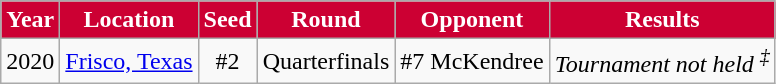<table class="wikitable">
<tr align="center"  style="background:#cc0033;color:#ffffff;">
<td><strong>Year</strong></td>
<td><strong>Location</strong></td>
<td><strong>Seed</strong></td>
<td><strong>Round</strong></td>
<td><strong>Opponent</strong></td>
<td><strong>Results</strong></td>
</tr>
<tr align="center">
<td>2020</td>
<td><a href='#'>Frisco, Texas</a></td>
<td>#2</td>
<td>Quarterfinals</td>
<td>#7 McKendree</td>
<td><em>Tournament not held <sup>‡</sup></em></td>
</tr>
</table>
